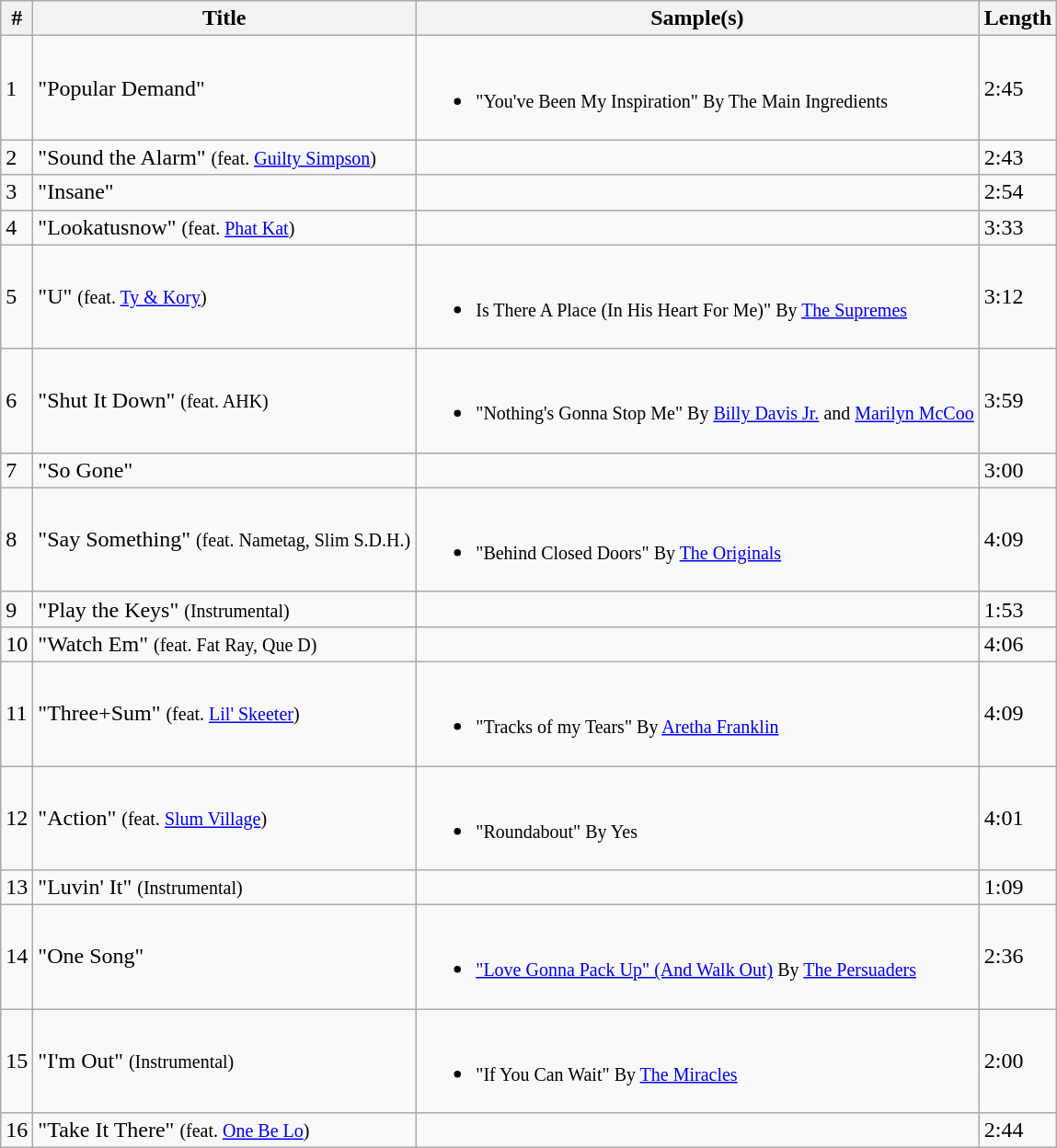<table class="wikitable">
<tr>
<th>#</th>
<th>Title</th>
<th>Sample(s)</th>
<th>Length</th>
</tr>
<tr>
<td>1</td>
<td>"Popular Demand"</td>
<td><br><ul><li><small>"You've Been My Inspiration" By The Main Ingredients</small></li></ul></td>
<td>2:45</td>
</tr>
<tr>
<td>2</td>
<td>"Sound the Alarm" <small>(feat. <a href='#'>Guilty Simpson</a>)</small></td>
<td></td>
<td>2:43</td>
</tr>
<tr>
<td>3</td>
<td>"Insane"</td>
<td></td>
<td>2:54</td>
</tr>
<tr>
<td>4</td>
<td>"Lookatusnow" <small>(feat. <a href='#'>Phat Kat</a>)</small></td>
<td></td>
<td>3:33</td>
</tr>
<tr>
<td>5</td>
<td>"U" <small>(feat. <a href='#'>Ty & Kory</a>)</small></td>
<td><br><ul><li><small>Is There A Place (In His Heart For Me)" By <a href='#'>The Supremes</a></small></li></ul></td>
<td>3:12</td>
</tr>
<tr>
<td>6</td>
<td>"Shut It Down" <small>(feat. AHK)</small></td>
<td><br><ul><li><small>"Nothing's Gonna Stop Me" By <a href='#'>Billy Davis Jr.</a> and <a href='#'>Marilyn McCoo</a></small></li></ul></td>
<td>3:59</td>
</tr>
<tr>
<td>7</td>
<td>"So Gone"</td>
<td></td>
<td>3:00</td>
</tr>
<tr>
<td>8</td>
<td>"Say Something" <small>(feat. Nametag, Slim S.D.H.)</small></td>
<td><br><ul><li><small>"Behind Closed Doors" By <a href='#'>The Originals</a></small></li></ul></td>
<td>4:09</td>
</tr>
<tr>
<td>9</td>
<td>"Play the Keys" <small>(Instrumental)</small></td>
<td></td>
<td>1:53</td>
</tr>
<tr>
<td>10</td>
<td>"Watch Em" <small>(feat. Fat Ray, Que D)</small></td>
<td></td>
<td>4:06</td>
</tr>
<tr>
<td>11</td>
<td>"Three+Sum" <small>(feat. <a href='#'>Lil' Skeeter</a>)</small></td>
<td><br><ul><li><small>"Tracks of my Tears" By <a href='#'>Aretha Franklin</a></small></li></ul></td>
<td>4:09</td>
</tr>
<tr>
<td>12</td>
<td>"Action" <small>(feat. <a href='#'>Slum Village</a>)</small></td>
<td><br><ul><li><small>"Roundabout" By Yes</small></li></ul></td>
<td>4:01</td>
</tr>
<tr>
<td>13</td>
<td>"Luvin' It" <small>(Instrumental)</small></td>
<td></td>
<td>1:09</td>
</tr>
<tr>
<td>14</td>
<td>"One Song"</td>
<td><br><ul><li><small><a href='#'>"Love Gonna Pack Up" (And Walk Out)</a> By <a href='#'>The Persuaders</a></small></li></ul></td>
<td>2:36</td>
</tr>
<tr>
<td>15</td>
<td>"I'm Out" <small>(Instrumental)</small></td>
<td><br><ul><li><small>"If You Can Wait" By <a href='#'>The Miracles</a></small></li></ul></td>
<td>2:00</td>
</tr>
<tr>
<td>16</td>
<td>"Take It There" <small>(feat. <a href='#'>One Be Lo</a>)</small></td>
<td></td>
<td>2:44</td>
</tr>
</table>
